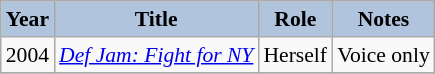<table class="wikitable" style="font-size:90%">
<tr style="text-align:center;">
<th style="background:#B0C4DE;">Year</th>
<th style="background:#B0C4DE;">Title</th>
<th style="background:#B0C4DE;">Role</th>
<th style="background:#B0C4DE;">Notes</th>
</tr>
<tr>
<td style="text-align:center;">2004</td>
<td style="text-align:center;"><em><a href='#'>Def Jam: Fight for NY</a></em></td>
<td style="text-align:center;">Herself</td>
<td style="text-align:center;">Voice only</td>
</tr>
<tr>
</tr>
</table>
